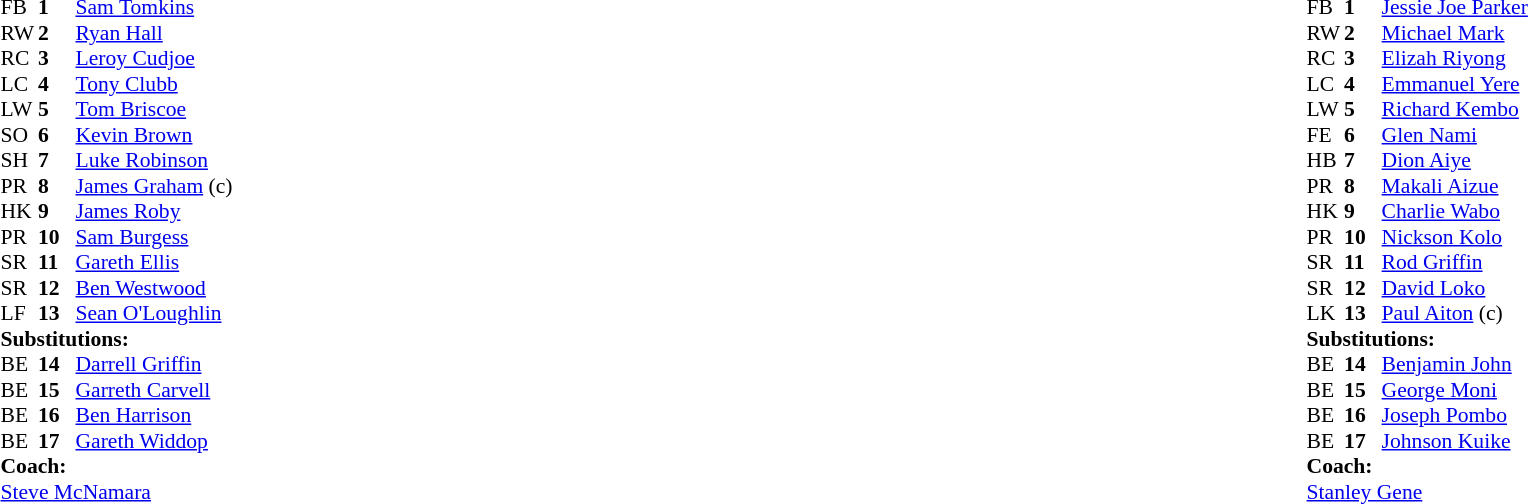<table width="100%">
<tr>
<td valign="top" width="50%"><br><table style="font-size: 90%" cellspacing="0" cellpadding="0">
<tr>
<th width="25"></th>
<th width="25"></th>
</tr>
<tr>
<td>FB</td>
<td><strong>1</strong></td>
<td><a href='#'>Sam Tomkins</a></td>
</tr>
<tr>
<td>RW</td>
<td><strong>2</strong></td>
<td><a href='#'>Ryan Hall</a></td>
</tr>
<tr>
<td>RC</td>
<td><strong>3</strong></td>
<td><a href='#'>Leroy Cudjoe</a></td>
</tr>
<tr>
<td>LC</td>
<td><strong>4</strong></td>
<td><a href='#'>Tony Clubb</a></td>
</tr>
<tr>
<td>LW</td>
<td><strong>5</strong></td>
<td><a href='#'>Tom Briscoe</a></td>
</tr>
<tr>
<td>SO</td>
<td><strong>6</strong></td>
<td><a href='#'>Kevin Brown</a></td>
</tr>
<tr>
<td>SH</td>
<td><strong>7</strong></td>
<td><a href='#'>Luke Robinson</a></td>
</tr>
<tr>
<td>PR</td>
<td><strong>8</strong></td>
<td><a href='#'>James Graham</a> (c)</td>
</tr>
<tr>
<td>HK</td>
<td><strong>9</strong></td>
<td><a href='#'>James Roby</a></td>
</tr>
<tr>
<td>PR</td>
<td><strong>10</strong></td>
<td><a href='#'>Sam Burgess</a></td>
</tr>
<tr>
<td>SR</td>
<td><strong>11</strong></td>
<td><a href='#'>Gareth Ellis</a></td>
</tr>
<tr>
<td>SR</td>
<td><strong>12</strong></td>
<td><a href='#'>Ben Westwood</a></td>
</tr>
<tr>
<td>LF</td>
<td><strong>13</strong></td>
<td><a href='#'>Sean O'Loughlin</a></td>
</tr>
<tr>
<td colspan=3><strong>Substitutions:</strong></td>
</tr>
<tr>
<td>BE</td>
<td><strong>14</strong></td>
<td><a href='#'>Darrell Griffin</a></td>
</tr>
<tr>
<td>BE</td>
<td><strong>15</strong></td>
<td><a href='#'>Garreth Carvell</a></td>
</tr>
<tr>
<td>BE</td>
<td><strong>16</strong></td>
<td><a href='#'>Ben Harrison</a></td>
</tr>
<tr>
<td>BE</td>
<td><strong>17</strong></td>
<td><a href='#'>Gareth Widdop</a></td>
</tr>
<tr>
<td colspan=3><strong>Coach:</strong></td>
</tr>
<tr>
<td colspan="4"><a href='#'>Steve McNamara</a></td>
</tr>
</table>
</td>
<td valign="top" width="50%"><br><table style="font-size: 90%" cellspacing="0" cellpadding="0" align="center">
<tr>
<th width="25"></th>
<th width="25"></th>
</tr>
<tr>
<td>FB</td>
<td><strong>1</strong></td>
<td><a href='#'>Jessie Joe Parker</a></td>
</tr>
<tr>
<td>RW</td>
<td><strong>2</strong></td>
<td><a href='#'>Michael Mark</a></td>
</tr>
<tr>
<td>RC</td>
<td><strong>3</strong></td>
<td><a href='#'>Elizah Riyong</a></td>
</tr>
<tr>
<td>LC</td>
<td><strong>4</strong></td>
<td><a href='#'>Emmanuel Yere</a></td>
</tr>
<tr>
<td>LW</td>
<td><strong>5</strong></td>
<td><a href='#'>Richard Kembo</a></td>
</tr>
<tr>
<td>FE</td>
<td><strong>6</strong></td>
<td><a href='#'>Glen Nami</a></td>
</tr>
<tr>
<td>HB</td>
<td><strong>7</strong></td>
<td><a href='#'>Dion Aiye</a></td>
</tr>
<tr>
<td>PR</td>
<td><strong>8</strong></td>
<td><a href='#'>Makali Aizue</a></td>
</tr>
<tr |>
<td>HK</td>
<td><strong>9</strong></td>
<td><a href='#'>Charlie Wabo</a></td>
</tr>
<tr>
<td>PR</td>
<td><strong>10</strong></td>
<td><a href='#'>Nickson Kolo</a></td>
</tr>
<tr>
<td>SR</td>
<td><strong>11</strong></td>
<td><a href='#'>Rod Griffin</a></td>
</tr>
<tr>
<td>SR</td>
<td><strong>12</strong></td>
<td><a href='#'>David Loko</a></td>
</tr>
<tr>
<td>LK</td>
<td><strong>13</strong></td>
<td><a href='#'>Paul Aiton</a> (c)</td>
</tr>
<tr>
<td colspan=3><strong>Substitutions:</strong></td>
</tr>
<tr>
<td>BE</td>
<td><strong>14</strong></td>
<td><a href='#'>Benjamin John</a></td>
</tr>
<tr>
<td>BE</td>
<td><strong>15</strong></td>
<td><a href='#'>George Moni</a></td>
</tr>
<tr>
<td>BE</td>
<td><strong>16</strong></td>
<td><a href='#'>Joseph Pombo</a></td>
</tr>
<tr |>
<td>BE</td>
<td><strong>17</strong></td>
<td><a href='#'>Johnson Kuike</a></td>
</tr>
<tr>
<td colspan=3><strong>Coach:</strong></td>
</tr>
<tr>
<td colspan="4"><a href='#'>Stanley Gene</a></td>
</tr>
</table>
</td>
</tr>
</table>
